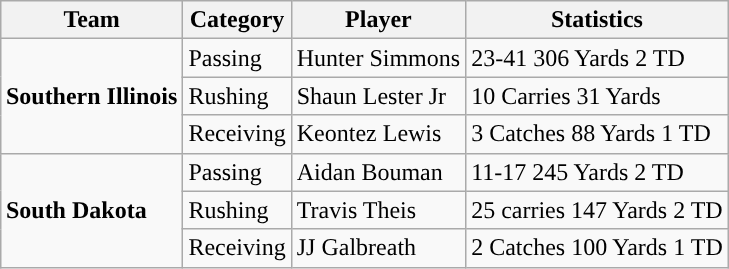<table class="wikitable" style="float: right;">
<tr>
<th>Team</th>
<th>Category</th>
<th>Player</th>
<th>Statistics</th>
</tr>
<tr>
<td rowspan=3><strong>Southern Illinois</strong></td>
<td>Passing</td>
<td>Hunter Simmons</td>
<td>23-41 306 Yards 2 TD</td>
</tr>
<tr>
<td>Rushing</td>
<td>Shaun Lester Jr</td>
<td>10 Carries 31 Yards</td>
</tr>
<tr>
<td>Receiving</td>
<td>Keontez Lewis</td>
<td>3 Catches 88 Yards 1 TD</td>
</tr>
<tr>
<td rowspan=3><strong>South Dakota</strong></td>
<td>Passing</td>
<td>Aidan Bouman</td>
<td>11-17 245 Yards 2 TD</td>
</tr>
<tr>
<td>Rushing</td>
<td>Travis Theis</td>
<td>25 carries 147 Yards 2 TD</td>
</tr>
<tr>
<td>Receiving</td>
<td>JJ Galbreath</td>
<td>2 Catches 100 Yards 1 TD</td>
</tr>
</table>
